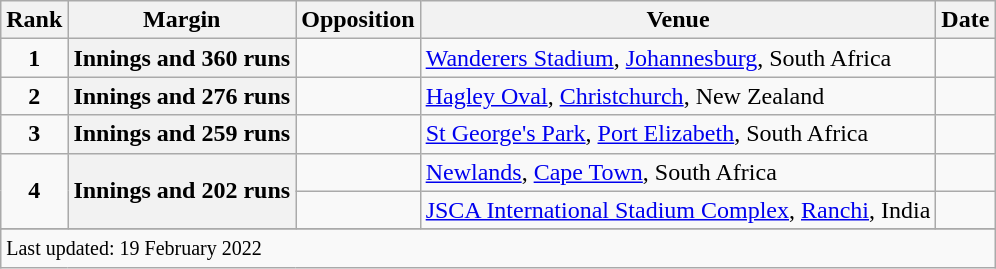<table class="wikitable plainrowheaders sortable">
<tr>
<th scope=col>Rank</th>
<th scope=col>Margin</th>
<th scope=col>Opposition</th>
<th scope=col>Venue</th>
<th scope=col>Date</th>
</tr>
<tr>
<td align=center><strong>1</strong></td>
<th scope=row style="text-align:center;">Innings and 360 runs</th>
<td></td>
<td><a href='#'>Wanderers Stadium</a>, <a href='#'>Johannesburg</a>, South Africa</td>
<td></td>
</tr>
<tr>
<td align=center><strong>2</strong></td>
<th scope=row style=text-align:center;>Innings and 276 runs</th>
<td></td>
<td><a href='#'>Hagley Oval</a>, <a href='#'>Christchurch</a>, New Zealand</td>
<td></td>
</tr>
<tr>
<td align=center><strong>3</strong></td>
<th scope=row style=text-align:center;>Innings and 259 runs</th>
<td></td>
<td><a href='#'>St George's Park</a>, <a href='#'>Port Elizabeth</a>, South Africa</td>
<td></td>
</tr>
<tr>
<td align=center rowspan=2><strong>4</strong></td>
<th scope=row style=text-align:center; rowspan=2>Innings and 202 runs</th>
<td></td>
<td><a href='#'>Newlands</a>, <a href='#'>Cape Town</a>, South Africa</td>
<td></td>
</tr>
<tr>
<td></td>
<td><a href='#'>JSCA International Stadium Complex</a>, <a href='#'>Ranchi</a>, India</td>
<td></td>
</tr>
<tr>
</tr>
<tr class=sortbottom>
<td colspan=5><small>Last updated: 19 February 2022</small></td>
</tr>
</table>
